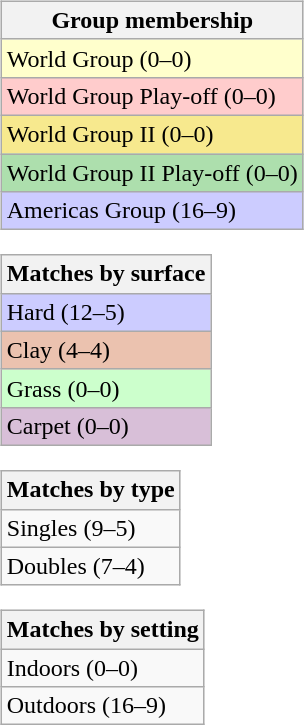<table>
<tr valign=top>
<td><br><table class=wikitable>
<tr>
<th>Group membership</th>
</tr>
<tr style="background:#ffffcc;">
<td>World Group (0–0)</td>
</tr>
<tr style="background:#ffcccc;">
<td>World Group Play-off (0–0)</td>
</tr>
<tr style="background:#F7E98E;">
<td>World Group II (0–0)</td>
</tr>
<tr style="background:#ADDFAD;">
<td>World Group II Play-off (0–0)</td>
</tr>
<tr style="background:#CCCCFF;">
<td>Americas Group (16–9)</td>
</tr>
</table>
<table class=wikitable>
<tr>
<th>Matches by surface</th>
</tr>
<tr style="background:#ccf;">
<td>Hard (12–5)</td>
</tr>
<tr style="background:#ebc2af;">
<td>Clay (4–4)</td>
</tr>
<tr style="background:#cfc;">
<td>Grass (0–0)</td>
</tr>
<tr style="background:thistle;">
<td>Carpet (0–0)</td>
</tr>
</table>
<table class=wikitable>
<tr>
<th>Matches by type</th>
</tr>
<tr>
<td>Singles (9–5)</td>
</tr>
<tr>
<td>Doubles (7–4)</td>
</tr>
</table>
<table class=wikitable>
<tr>
<th>Matches by setting</th>
</tr>
<tr>
<td>Indoors (0–0)</td>
</tr>
<tr>
<td>Outdoors (16–9)</td>
</tr>
</table>
</td>
</tr>
</table>
